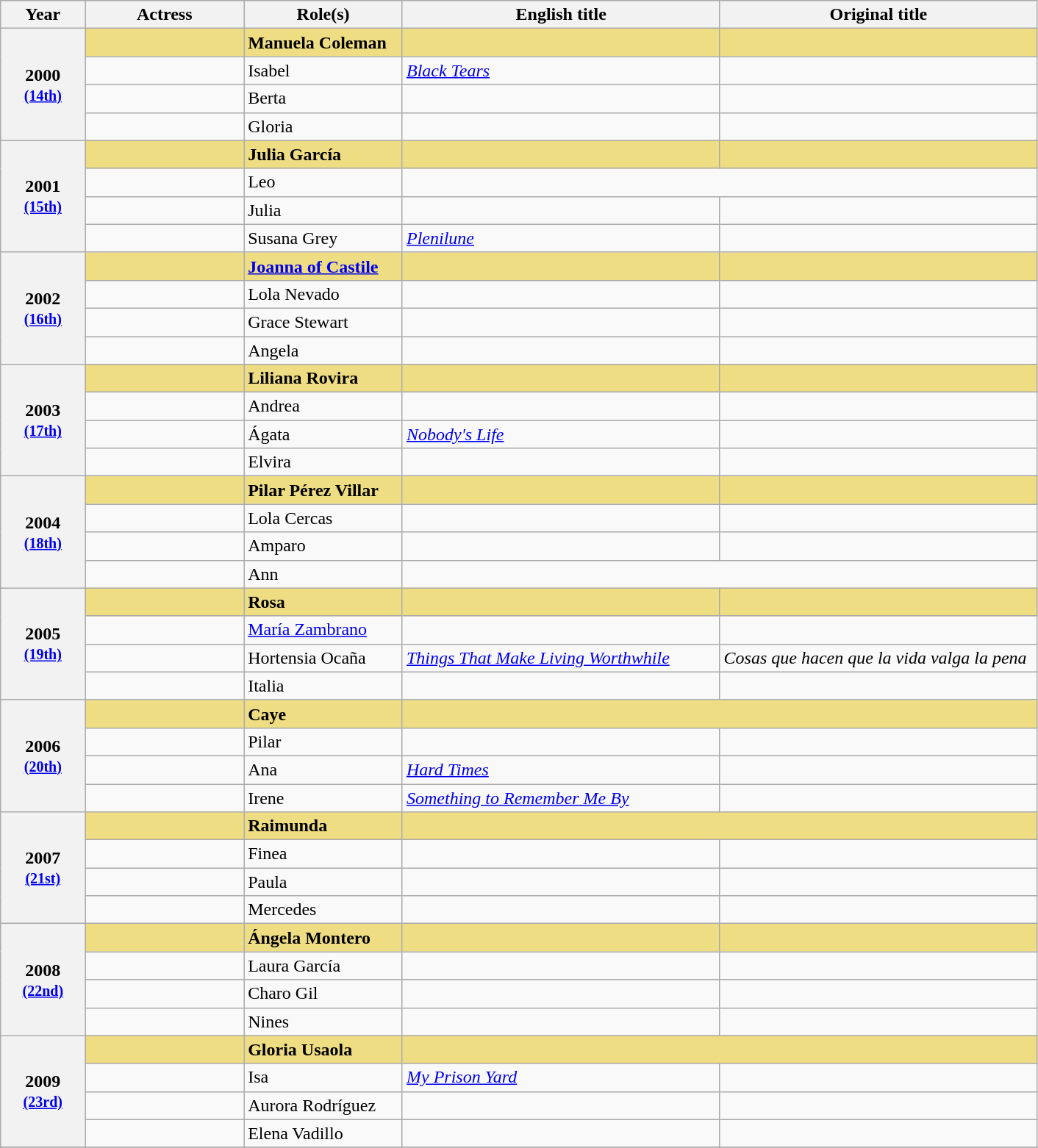<table class="wikitable sortable" style="text-align:left;">
<tr>
<th scope="col" style="width:8%;">Year</th>
<th scope="col" style="width:15%;">Actress</th>
<th scope="col" style="width:15%;">Role(s)</th>
<th scope="col" style="width:30%;">English title</th>
<th scope="col" style="width:30%;">Original title</th>
</tr>
<tr>
<th scope="row" rowspan=4 style="text-align:center">2000<br><small><a href='#'>(14th)</a></small></th>
<td style="background:#eedd82;"><strong> </strong></td>
<td style="background:#eedd82;"><strong>Manuela Coleman</strong></td>
<td style="background:#eedd82;"><strong><em></em></strong></td>
<td style="background:#eedd82;"><strong><em></em></strong></td>
</tr>
<tr>
<td></td>
<td>Isabel</td>
<td><em><a href='#'>Black Tears</a></em></td>
<td><em></em></td>
</tr>
<tr>
<td></td>
<td>Berta</td>
<td><em></em></td>
<td><em></em></td>
</tr>
<tr>
<td></td>
<td>Gloria</td>
<td><em></em></td>
<td><em></em></td>
</tr>
<tr>
<th scope="row" rowspan=4 style="text-align:center">2001<br><small><a href='#'>(15th)</a></small></th>
<td style="background:#eedd82;"><strong> </strong></td>
<td style="background:#eedd82;"><strong>Julia García</strong></td>
<td style="background:#eedd82;"><strong><em></em></strong></td>
<td style="background:#eedd82;"><strong><em></em></strong></td>
</tr>
<tr>
<td></td>
<td>Leo</td>
<td colspan="2"><em></em></td>
</tr>
<tr>
<td></td>
<td>Julia</td>
<td><em></em></td>
<td><em></em></td>
</tr>
<tr>
<td></td>
<td>Susana Grey</td>
<td><em><a href='#'>Plenilune</a></em></td>
<td><em></em></td>
</tr>
<tr>
<th scope="row" rowspan=4 style="text-align:center">2002<br><small><a href='#'>(16th)</a></small></th>
<td style="background:#eedd82;"><strong> </strong></td>
<td style="background:#eedd82;"><strong><a href='#'>Joanna of Castile</a></strong></td>
<td style="background:#eedd82;"><strong><em></em></strong></td>
<td style="background:#eedd82;"><strong><em></em></strong></td>
</tr>
<tr>
<td></td>
<td>Lola Nevado</td>
<td><em></em></td>
<td><em></em></td>
</tr>
<tr>
<td></td>
<td>Grace Stewart</td>
<td><em></em></td>
<td><em></em></td>
</tr>
<tr>
<td></td>
<td>Angela</td>
<td><em></em></td>
<td><em></em></td>
</tr>
<tr>
<th scope="row" rowspan=4 style="text-align:center">2003<br><small><a href='#'>(17th)</a></small></th>
<td style="background:#eedd82;"><strong> </strong></td>
<td style="background:#eedd82;"><strong>Liliana Rovira</strong></td>
<td style="background:#eedd82;"><strong><em></em></strong></td>
<td style="background:#eedd82;"><strong><em></em></strong></td>
</tr>
<tr>
<td></td>
<td>Andrea</td>
<td><em></em></td>
<td><em></em></td>
</tr>
<tr>
<td></td>
<td>Ágata</td>
<td><em><a href='#'>Nobody's Life</a></em></td>
<td><em></em></td>
</tr>
<tr>
<td></td>
<td>Elvira</td>
<td><em></em></td>
<td><em></em></td>
</tr>
<tr>
<th scope="row" rowspan=4 style="text-align:center">2004<br><small><a href='#'>(18th)</a></small></th>
<td style="background:#eedd82;"><strong> </strong></td>
<td style="background:#eedd82;"><strong>Pilar Pérez Villar</strong></td>
<td style="background:#eedd82;"><strong><em></em></strong></td>
<td style="background:#eedd82;"><strong><em></em></strong></td>
</tr>
<tr>
<td></td>
<td>Lola Cercas</td>
<td><em></em></td>
<td><em></em></td>
</tr>
<tr>
<td></td>
<td>Amparo</td>
<td><em></em></td>
<td><em></em></td>
</tr>
<tr>
<td></td>
<td>Ann</td>
<td colspan="2"><em></em></td>
</tr>
<tr>
<th scope="row" rowspan=4 style="text-align:center">2005<br><small><a href='#'>(19th)</a></small></th>
<td style="background:#eedd82;"><strong> </strong></td>
<td style="background:#eedd82;"><strong>Rosa</strong></td>
<td style="background:#eedd82;"><strong><em></em></strong></td>
<td style="background:#eedd82;"><strong><em></em></strong></td>
</tr>
<tr>
<td></td>
<td><a href='#'>María Zambrano</a></td>
<td><em></em></td>
<td><em></em></td>
</tr>
<tr>
<td></td>
<td>Hortensia Ocaña</td>
<td><em><a href='#'>Things That Make Living Worthwhile</a></em></td>
<td><em>Cosas que hacen que la vida valga la pena</em></td>
</tr>
<tr>
<td></td>
<td>Italia</td>
<td><em></em></td>
<td><em></em></td>
</tr>
<tr>
<th scope="row" rowspan=4 style="text-align:center">2006<br><small><a href='#'>(20th)</a></small></th>
<td style="background:#eedd82;"><strong> </strong></td>
<td style="background:#eedd82;"><strong>Caye</strong></td>
<td colspan="2" style="background:#eedd82;"><strong><em></em></strong></td>
</tr>
<tr>
<td></td>
<td>Pilar</td>
<td><em></em></td>
<td><em></em></td>
</tr>
<tr>
<td></td>
<td>Ana</td>
<td><em><a href='#'>Hard Times</a></em></td>
<td><em></em></td>
</tr>
<tr>
<td></td>
<td>Irene</td>
<td><em><a href='#'>Something to Remember Me By</a></em></td>
<td><em></em></td>
</tr>
<tr>
<th scope="row" rowspan=4 style="text-align:center">2007<br><small><a href='#'>(21st)</a></small></th>
<td style="background:#eedd82;"><strong> </strong></td>
<td style="background:#eedd82;"><strong>Raimunda</strong></td>
<td style="background:#eedd82;" colspan="2"><strong><em></em></strong></td>
</tr>
<tr>
<td></td>
<td>Finea</td>
<td><em></em></td>
<td><em></em></td>
</tr>
<tr>
<td></td>
<td>Paula</td>
<td><em></em></td>
<td><em></em></td>
</tr>
<tr>
<td></td>
<td>Mercedes</td>
<td><em></em></td>
<td><em></em></td>
</tr>
<tr>
<th scope="row" rowspan=4 style="text-align:center">2008<br><small><a href='#'>(22nd)</a></small></th>
<td style="background:#eedd82;"><strong> </strong></td>
<td style="background:#eedd82;"><strong>Ángela Montero</strong></td>
<td style="background:#eedd82;"><strong><em></em></strong></td>
<td style="background:#eedd82;"><strong><em></em></strong></td>
</tr>
<tr>
<td></td>
<td>Laura García</td>
<td><em></em></td>
<td><em></em></td>
</tr>
<tr>
<td></td>
<td>Charo Gil</td>
<td><em></em></td>
<td><em></em></td>
</tr>
<tr>
<td></td>
<td>Nines</td>
<td><em></em></td>
<td><em></em></td>
</tr>
<tr>
<th scope="row" rowspan=4 style="text-align:center">2009<br><small><a href='#'>(23rd)</a></small></th>
<td style="background:#eedd82;"><strong> </strong></td>
<td style="background:#eedd82;"><strong>Gloria Usaola</strong></td>
<td style="background:#eedd82;" colspan="2"><strong><em></em></strong></td>
</tr>
<tr>
<td></td>
<td>Isa</td>
<td><em><a href='#'>My Prison Yard</a></em></td>
<td><em></em></td>
</tr>
<tr>
<td></td>
<td>Aurora Rodríguez</td>
<td><em></em></td>
<td><em></em></td>
</tr>
<tr>
<td></td>
<td>Elena Vadillo</td>
<td><em></em></td>
<td><em></em></td>
</tr>
<tr>
</tr>
</table>
